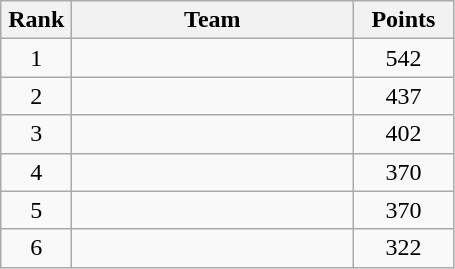<table class="wikitable" style="text-align:center;">
<tr>
<th width=40>Rank</th>
<th width=180>Team</th>
<th width=60>Points</th>
</tr>
<tr>
<td>1</td>
<td align=left></td>
<td>542</td>
</tr>
<tr>
<td>2</td>
<td align=left></td>
<td>437</td>
</tr>
<tr>
<td>3</td>
<td align=left></td>
<td>402</td>
</tr>
<tr>
<td>4</td>
<td align=left></td>
<td>370</td>
</tr>
<tr>
<td>5</td>
<td align=left></td>
<td>370</td>
</tr>
<tr>
<td>6</td>
<td align=left></td>
<td>322</td>
</tr>
</table>
